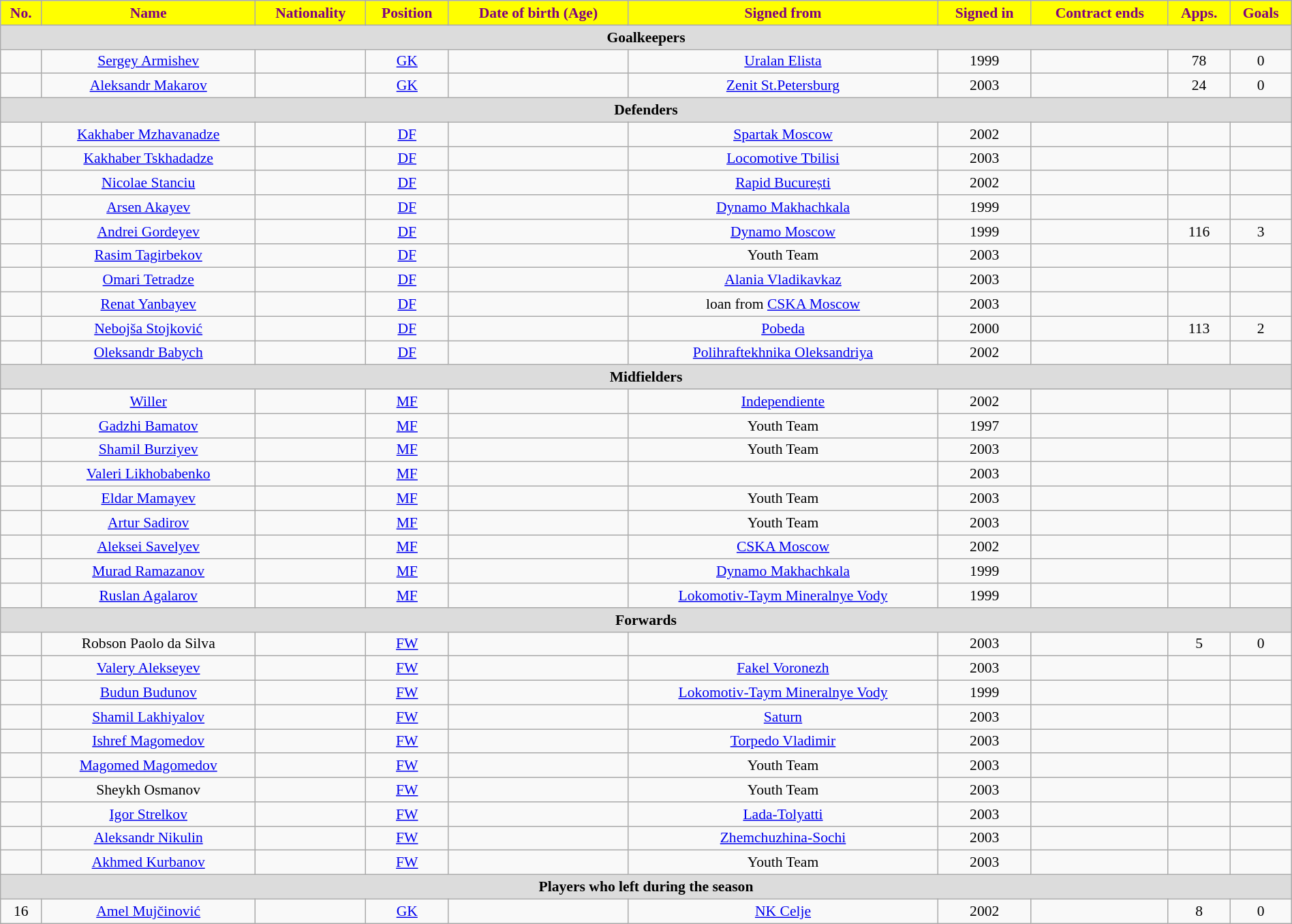<table class="wikitable"  style="text-align:center; font-size:90%; width:100%;">
<tr>
<th style="background:#ffff00; color:purple; text-align:center;">No.</th>
<th style="background:#ffff00; color:purple; text-align:center;">Name</th>
<th style="background:#ffff00; color:purple; text-align:center;">Nationality</th>
<th style="background:#ffff00; color:purple; text-align:center;">Position</th>
<th style="background:#ffff00; color:purple; text-align:center;">Date of birth (Age)</th>
<th style="background:#ffff00; color:purple; text-align:center;">Signed from</th>
<th style="background:#ffff00; color:purple; text-align:center;">Signed in</th>
<th style="background:#ffff00; color:purple; text-align:center;">Contract ends</th>
<th style="background:#ffff00; color:purple; text-align:center;">Apps.</th>
<th style="background:#ffff00; color:purple; text-align:center;">Goals</th>
</tr>
<tr>
<th colspan="11"  style="background:#dcdcdc; text-align:center;">Goalkeepers</th>
</tr>
<tr>
<td></td>
<td><a href='#'>Sergey Armishev</a></td>
<td></td>
<td><a href='#'>GK</a></td>
<td></td>
<td><a href='#'>Uralan Elista</a></td>
<td>1999</td>
<td></td>
<td>78</td>
<td>0</td>
</tr>
<tr>
<td></td>
<td><a href='#'>Aleksandr Makarov</a></td>
<td></td>
<td><a href='#'>GK</a></td>
<td></td>
<td><a href='#'>Zenit St.Petersburg</a></td>
<td>2003</td>
<td></td>
<td>24</td>
<td>0</td>
</tr>
<tr>
<th colspan="11"  style="background:#dcdcdc; text-align:center;">Defenders</th>
</tr>
<tr>
<td></td>
<td><a href='#'>Kakhaber Mzhavanadze</a></td>
<td></td>
<td><a href='#'>DF</a></td>
<td></td>
<td><a href='#'>Spartak Moscow</a></td>
<td>2002</td>
<td></td>
<td></td>
<td></td>
</tr>
<tr>
<td></td>
<td><a href='#'>Kakhaber Tskhadadze</a></td>
<td></td>
<td><a href='#'>DF</a></td>
<td></td>
<td><a href='#'>Locomotive Tbilisi</a></td>
<td>2003</td>
<td></td>
<td></td>
<td></td>
</tr>
<tr>
<td></td>
<td><a href='#'>Nicolae Stanciu</a></td>
<td></td>
<td><a href='#'>DF</a></td>
<td></td>
<td><a href='#'>Rapid București</a></td>
<td>2002</td>
<td></td>
<td></td>
<td></td>
</tr>
<tr>
<td></td>
<td><a href='#'>Arsen Akayev</a></td>
<td></td>
<td><a href='#'>DF</a></td>
<td></td>
<td><a href='#'>Dynamo Makhachkala</a></td>
<td>1999</td>
<td></td>
<td></td>
<td></td>
</tr>
<tr>
<td></td>
<td><a href='#'>Andrei Gordeyev</a></td>
<td></td>
<td><a href='#'>DF</a></td>
<td></td>
<td><a href='#'>Dynamo Moscow</a></td>
<td>1999</td>
<td></td>
<td>116</td>
<td>3</td>
</tr>
<tr>
<td></td>
<td><a href='#'>Rasim Tagirbekov</a></td>
<td></td>
<td><a href='#'>DF</a></td>
<td></td>
<td>Youth Team</td>
<td>2003</td>
<td></td>
<td></td>
<td></td>
</tr>
<tr>
<td></td>
<td><a href='#'>Omari Tetradze</a></td>
<td></td>
<td><a href='#'>DF</a></td>
<td></td>
<td><a href='#'>Alania Vladikavkaz</a></td>
<td>2003</td>
<td></td>
<td></td>
<td></td>
</tr>
<tr>
<td></td>
<td><a href='#'>Renat Yanbayev</a></td>
<td></td>
<td><a href='#'>DF</a></td>
<td></td>
<td>loan from <a href='#'>CSKA Moscow</a></td>
<td>2003</td>
<td></td>
<td></td>
<td></td>
</tr>
<tr>
<td></td>
<td><a href='#'>Nebojša Stojković</a></td>
<td></td>
<td><a href='#'>DF</a></td>
<td></td>
<td><a href='#'>Pobeda</a></td>
<td>2000</td>
<td></td>
<td>113</td>
<td>2</td>
</tr>
<tr>
<td></td>
<td><a href='#'>Oleksandr Babych</a></td>
<td></td>
<td><a href='#'>DF</a></td>
<td></td>
<td><a href='#'>Polihraftekhnika Oleksandriya</a></td>
<td>2002</td>
<td></td>
<td></td>
<td></td>
</tr>
<tr>
<th colspan="11"  style="background:#dcdcdc; text-align:center;">Midfielders</th>
</tr>
<tr>
<td></td>
<td><a href='#'>Willer</a></td>
<td></td>
<td><a href='#'>MF</a></td>
<td></td>
<td><a href='#'>Independiente</a></td>
<td>2002</td>
<td></td>
<td></td>
<td></td>
</tr>
<tr>
<td></td>
<td><a href='#'>Gadzhi Bamatov</a></td>
<td></td>
<td><a href='#'>MF</a></td>
<td></td>
<td>Youth Team</td>
<td>1997</td>
<td></td>
<td></td>
<td></td>
</tr>
<tr>
<td></td>
<td><a href='#'>Shamil Burziyev</a></td>
<td></td>
<td><a href='#'>MF</a></td>
<td></td>
<td>Youth Team</td>
<td>2003</td>
<td></td>
<td></td>
<td></td>
</tr>
<tr>
<td></td>
<td><a href='#'>Valeri Likhobabenko</a></td>
<td></td>
<td><a href='#'>MF</a></td>
<td></td>
<td></td>
<td>2003</td>
<td></td>
<td></td>
<td></td>
</tr>
<tr>
<td></td>
<td><a href='#'>Eldar Mamayev</a></td>
<td></td>
<td><a href='#'>MF</a></td>
<td></td>
<td>Youth Team</td>
<td>2003</td>
<td></td>
<td></td>
<td></td>
</tr>
<tr>
<td></td>
<td><a href='#'>Artur Sadirov</a></td>
<td></td>
<td><a href='#'>MF</a></td>
<td></td>
<td>Youth Team</td>
<td>2003</td>
<td></td>
<td></td>
<td></td>
</tr>
<tr>
<td></td>
<td><a href='#'>Aleksei Savelyev</a></td>
<td></td>
<td><a href='#'>MF</a></td>
<td></td>
<td><a href='#'>CSKA Moscow</a></td>
<td>2002</td>
<td></td>
<td></td>
<td></td>
</tr>
<tr>
<td></td>
<td><a href='#'>Murad Ramazanov</a></td>
<td></td>
<td><a href='#'>MF</a></td>
<td></td>
<td><a href='#'>Dynamo Makhachkala</a></td>
<td>1999</td>
<td></td>
<td></td>
<td></td>
</tr>
<tr>
<td></td>
<td><a href='#'>Ruslan Agalarov</a></td>
<td></td>
<td><a href='#'>MF</a></td>
<td></td>
<td><a href='#'>Lokomotiv-Taym Mineralnye Vody</a></td>
<td>1999</td>
<td></td>
<td></td>
<td></td>
</tr>
<tr>
<th colspan="11"  style="background:#dcdcdc; text-align:center;">Forwards</th>
</tr>
<tr>
<td></td>
<td>Robson Paolo da Silva</td>
<td></td>
<td><a href='#'>FW</a></td>
<td></td>
<td></td>
<td>2003</td>
<td></td>
<td>5</td>
<td>0</td>
</tr>
<tr>
<td></td>
<td><a href='#'>Valery Alekseyev</a></td>
<td></td>
<td><a href='#'>FW</a></td>
<td></td>
<td><a href='#'>Fakel Voronezh</a></td>
<td>2003</td>
<td></td>
<td></td>
<td></td>
</tr>
<tr>
<td></td>
<td><a href='#'>Budun Budunov</a></td>
<td></td>
<td><a href='#'>FW</a></td>
<td></td>
<td><a href='#'>Lokomotiv-Taym Mineralnye Vody</a></td>
<td>1999</td>
<td></td>
<td></td>
<td></td>
</tr>
<tr>
<td></td>
<td><a href='#'>Shamil Lakhiyalov</a></td>
<td></td>
<td><a href='#'>FW</a></td>
<td></td>
<td><a href='#'>Saturn</a></td>
<td>2003</td>
<td></td>
<td></td>
<td></td>
</tr>
<tr>
<td></td>
<td><a href='#'>Ishref Magomedov</a></td>
<td></td>
<td><a href='#'>FW</a></td>
<td></td>
<td><a href='#'>Torpedo Vladimir</a></td>
<td>2003</td>
<td></td>
<td></td>
<td></td>
</tr>
<tr>
<td></td>
<td><a href='#'>Magomed Magomedov</a></td>
<td></td>
<td><a href='#'>FW</a></td>
<td></td>
<td>Youth Team</td>
<td>2003</td>
<td></td>
<td></td>
<td></td>
</tr>
<tr>
<td></td>
<td>Sheykh Osmanov</td>
<td></td>
<td><a href='#'>FW</a></td>
<td></td>
<td>Youth Team</td>
<td>2003</td>
<td></td>
<td></td>
<td></td>
</tr>
<tr>
<td></td>
<td><a href='#'>Igor Strelkov</a></td>
<td></td>
<td><a href='#'>FW</a></td>
<td></td>
<td><a href='#'>Lada-Tolyatti</a></td>
<td>2003</td>
<td></td>
<td></td>
<td></td>
</tr>
<tr>
<td></td>
<td><a href='#'>Aleksandr Nikulin</a></td>
<td></td>
<td><a href='#'>FW</a></td>
<td></td>
<td><a href='#'>Zhemchuzhina-Sochi</a></td>
<td>2003</td>
<td></td>
<td></td>
<td></td>
</tr>
<tr>
<td></td>
<td><a href='#'>Akhmed Kurbanov</a></td>
<td></td>
<td><a href='#'>FW</a></td>
<td></td>
<td>Youth Team</td>
<td>2003</td>
<td></td>
<td></td>
<td></td>
</tr>
<tr>
<th colspan="11"  style="background:#dcdcdc; text-align:center;">Players who left during the season</th>
</tr>
<tr>
<td>16</td>
<td><a href='#'>Amel Mujčinović</a></td>
<td></td>
<td><a href='#'>GK</a></td>
<td></td>
<td><a href='#'>NK Celje</a></td>
<td>2002</td>
<td></td>
<td>8</td>
<td>0</td>
</tr>
</table>
